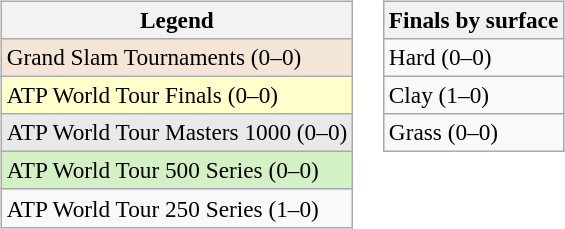<table>
<tr valign=top>
<td><br><table class="wikitable" style=font-size:97%>
<tr>
<th>Legend</th>
</tr>
<tr style="background:#f3e6d7;">
<td>Grand Slam Tournaments (0–0)</td>
</tr>
<tr style="background:#ffc;">
<td>ATP World Tour Finals (0–0)</td>
</tr>
<tr style="background:#e9e9e9;">
<td>ATP World Tour Masters 1000 (0–0)</td>
</tr>
<tr style="background:#d4f1c5;">
<td>ATP World Tour 500 Series (0–0)</td>
</tr>
<tr>
<td>ATP World Tour 250 Series (1–0)</td>
</tr>
</table>
</td>
<td><br><table class="wikitable" style=font-size:97%>
<tr>
<th>Finals by surface</th>
</tr>
<tr>
<td>Hard (0–0)</td>
</tr>
<tr>
<td>Clay (1–0)</td>
</tr>
<tr>
<td>Grass (0–0)</td>
</tr>
</table>
</td>
</tr>
</table>
